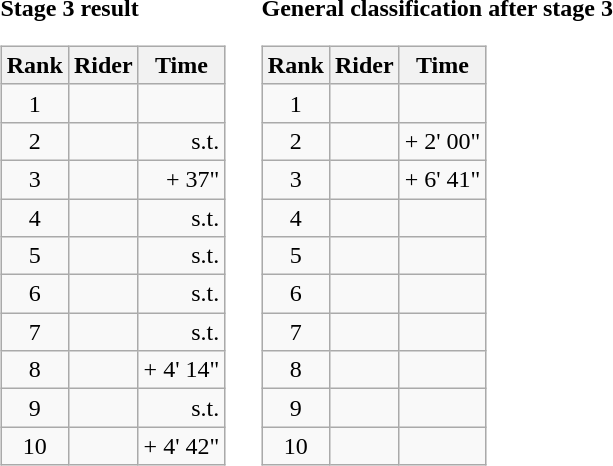<table>
<tr>
<td><strong>Stage 3 result</strong><br><table class="wikitable">
<tr>
<th scope="col">Rank</th>
<th scope="col">Rider</th>
<th scope="col">Time</th>
</tr>
<tr>
<td style="text-align:center;">1</td>
<td></td>
<td style="text-align:right;"></td>
</tr>
<tr>
<td style="text-align:center;">2</td>
<td></td>
<td style="text-align:right;">s.t.</td>
</tr>
<tr>
<td style="text-align:center;">3</td>
<td></td>
<td style="text-align:right;">+ 37"</td>
</tr>
<tr>
<td style="text-align:center;">4</td>
<td></td>
<td style="text-align:right;">s.t.</td>
</tr>
<tr>
<td style="text-align:center;">5</td>
<td></td>
<td style="text-align:right;">s.t.</td>
</tr>
<tr>
<td style="text-align:center;">6</td>
<td></td>
<td style="text-align:right;">s.t.</td>
</tr>
<tr>
<td style="text-align:center;">7</td>
<td></td>
<td style="text-align:right;">s.t.</td>
</tr>
<tr>
<td style="text-align:center;">8</td>
<td></td>
<td style="text-align:right;">+ 4' 14"</td>
</tr>
<tr>
<td style="text-align:center;">9</td>
<td></td>
<td style="text-align:right;">s.t.</td>
</tr>
<tr>
<td style="text-align:center;">10</td>
<td></td>
<td style="text-align:right;">+ 4' 42"</td>
</tr>
</table>
</td>
<td></td>
<td><strong>General classification after stage 3</strong><br><table class="wikitable">
<tr>
<th scope="col">Rank</th>
<th scope="col">Rider</th>
<th scope="col">Time</th>
</tr>
<tr>
<td style="text-align:center;">1</td>
<td></td>
<td style="text-align:right;"></td>
</tr>
<tr>
<td style="text-align:center;">2</td>
<td></td>
<td style="text-align:right;">+ 2' 00"</td>
</tr>
<tr>
<td style="text-align:center;">3</td>
<td></td>
<td style="text-align:right;">+ 6' 41"</td>
</tr>
<tr>
<td style="text-align:center;">4</td>
<td></td>
<td></td>
</tr>
<tr>
<td style="text-align:center;">5</td>
<td></td>
<td></td>
</tr>
<tr>
<td style="text-align:center;">6</td>
<td></td>
<td></td>
</tr>
<tr>
<td style="text-align:center;">7</td>
<td></td>
<td></td>
</tr>
<tr>
<td style="text-align:center;">8</td>
<td></td>
<td></td>
</tr>
<tr>
<td style="text-align:center;">9</td>
<td></td>
<td></td>
</tr>
<tr>
<td style="text-align:center;">10</td>
<td></td>
<td></td>
</tr>
</table>
</td>
</tr>
</table>
